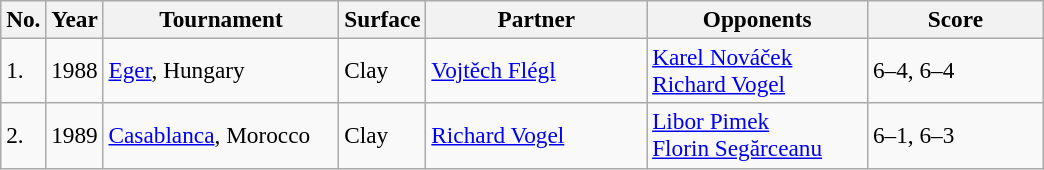<table class="sortable wikitable" style=font-size:97%>
<tr>
<th style="width:20px" class="unsortable">No.</th>
<th style="width:30px">Year</th>
<th style="width:150px">Tournament</th>
<th style="width:50px">Surface</th>
<th style="width:140px">Partner</th>
<th style="width:140px">Opponents</th>
<th style="width:110px" class="unsortable">Score</th>
</tr>
<tr>
<td>1.</td>
<td>1988</td>
<td><a href='#'>Eger</a>, Hungary</td>
<td>Clay</td>
<td> <a href='#'>Vojtěch Flégl</a></td>
<td> <a href='#'>Karel Nováček</a><br> <a href='#'>Richard Vogel</a></td>
<td>6–4, 6–4</td>
</tr>
<tr>
<td>2.</td>
<td>1989</td>
<td><a href='#'>Casablanca</a>, Morocco</td>
<td>Clay</td>
<td> <a href='#'>Richard Vogel</a></td>
<td> <a href='#'>Libor Pimek</a><br> <a href='#'>Florin Segărceanu</a></td>
<td>6–1, 6–3</td>
</tr>
</table>
